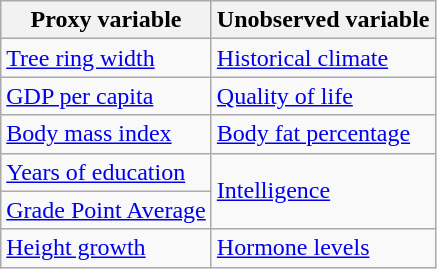<table class="wikitable">
<tr>
<th>Proxy variable</th>
<th>Unobserved variable</th>
</tr>
<tr>
<td><a href='#'>Tree ring width</a></td>
<td><a href='#'>Historical climate</a></td>
</tr>
<tr>
<td><a href='#'>GDP per capita</a></td>
<td><a href='#'>Quality of life</a></td>
</tr>
<tr>
<td><a href='#'>Body mass index</a></td>
<td><a href='#'>Body fat percentage</a></td>
</tr>
<tr>
<td><a href='#'>Years of education</a></td>
<td rowspan="2"><a href='#'>Intelligence</a></td>
</tr>
<tr>
<td><a href='#'>Grade Point Average</a></td>
</tr>
<tr>
<td><a href='#'>Height growth</a></td>
<td><a href='#'>Hormone levels</a></td>
</tr>
</table>
